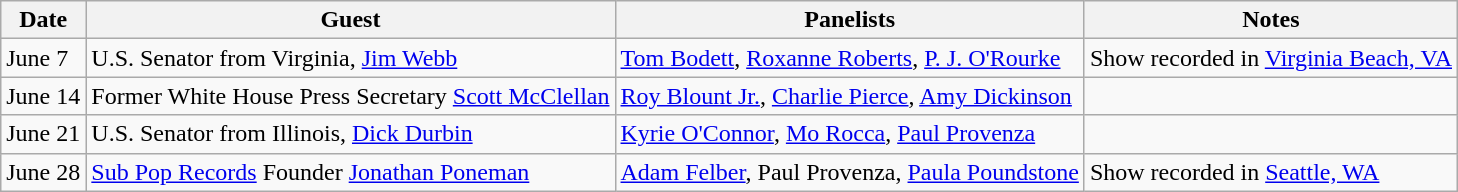<table class="wikitable">
<tr>
<th>Date</th>
<th>Guest</th>
<th>Panelists</th>
<th>Notes</th>
</tr>
<tr>
<td>June 7</td>
<td>U.S. Senator from Virginia, <a href='#'>Jim Webb</a></td>
<td><a href='#'>Tom Bodett</a>, <a href='#'>Roxanne Roberts</a>, <a href='#'>P. J. O'Rourke</a></td>
<td>Show recorded in <a href='#'>Virginia Beach, VA</a> </td>
</tr>
<tr>
<td>June 14</td>
<td>Former White House Press Secretary <a href='#'>Scott McClellan</a></td>
<td><a href='#'>Roy Blount Jr.</a>, <a href='#'>Charlie Pierce</a>, <a href='#'>Amy Dickinson</a></td>
<td></td>
</tr>
<tr>
<td>June 21</td>
<td>U.S. Senator from Illinois, <a href='#'>Dick Durbin</a></td>
<td><a href='#'>Kyrie O'Connor</a>, <a href='#'>Mo Rocca</a>, <a href='#'>Paul Provenza</a></td>
<td></td>
</tr>
<tr>
<td>June 28</td>
<td><a href='#'>Sub Pop Records</a> Founder <a href='#'>Jonathan Poneman</a></td>
<td><a href='#'>Adam Felber</a>, Paul Provenza, <a href='#'>Paula Poundstone</a></td>
<td>Show recorded in <a href='#'>Seattle, WA</a> </td>
</tr>
</table>
